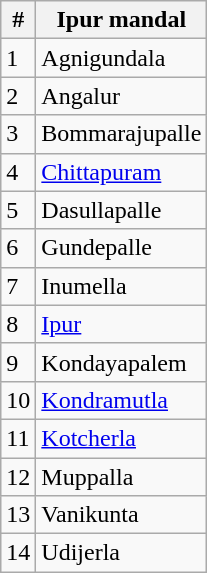<table class="wikitable">
<tr>
<th>#</th>
<th>Ipur mandal</th>
</tr>
<tr>
<td>1</td>
<td>Agnigundala</td>
</tr>
<tr>
<td>2</td>
<td>Angalur</td>
</tr>
<tr>
<td>3</td>
<td>Bommarajupalle</td>
</tr>
<tr>
<td>4</td>
<td><a href='#'>Chittapuram</a></td>
</tr>
<tr>
<td>5</td>
<td>Dasullapalle</td>
</tr>
<tr>
<td>6</td>
<td>Gundepalle</td>
</tr>
<tr>
<td>7</td>
<td>Inumella</td>
</tr>
<tr>
<td>8</td>
<td><a href='#'>Ipur</a></td>
</tr>
<tr>
<td>9</td>
<td>Kondayapalem</td>
</tr>
<tr>
<td>10</td>
<td><a href='#'>Kondramutla</a></td>
</tr>
<tr>
<td>11</td>
<td><a href='#'>Kotcherla</a></td>
</tr>
<tr>
<td>12</td>
<td>Muppalla</td>
</tr>
<tr>
<td>13</td>
<td>Vanikunta</td>
</tr>
<tr>
<td>14</td>
<td>Udijerla</td>
</tr>
</table>
